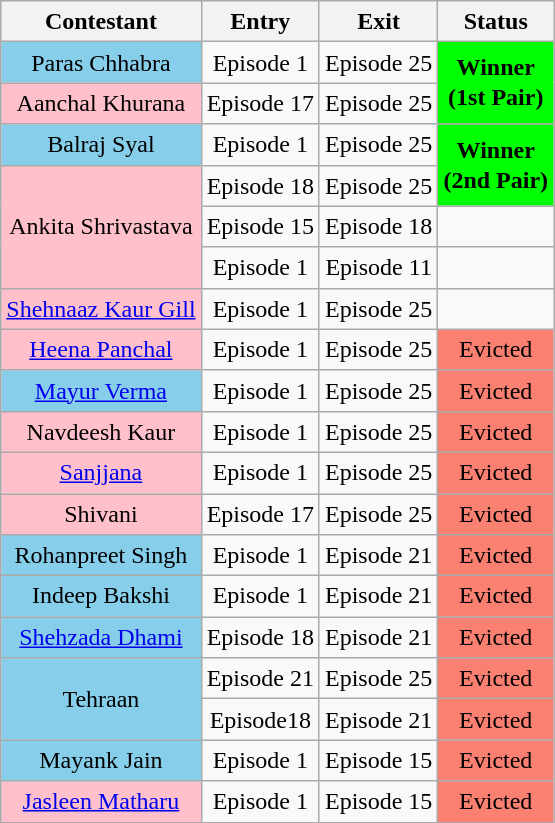<table class="wikitable sortable" style="text-align:center; line-height:20px; width:auto;">
<tr>
<th scope="col">Contestant</th>
<th scope="col">Entry</th>
<th scope="col">Exit</th>
<th scope="col">Status</th>
</tr>
<tr>
<td bgcolor="skyblue">Paras Chhabra</td>
<td>Episode 1</td>
<td>Episode 25</td>
<td bgcolor=lime rowspan=2><strong>Winner<br>(1st Pair)</strong></td>
</tr>
<tr>
<td bgcolor="pink">Aanchal Khurana</td>
<td>Episode 17</td>
<td>Episode 25</td>
</tr>
<tr>
<td bgcolor="skyblue">Balraj Syal</td>
<td>Episode 1</td>
<td>Episode 25</td>
<td bgcolor=lime rowspan=2><strong>Winner<br>(2nd Pair)</strong></td>
</tr>
<tr>
<td rowspan="3" bgcolor="pink">Ankita Shrivastava</td>
<td>Episode 18</td>
<td>Episode 25</td>
</tr>
<tr>
<td>Episode 15</td>
<td>Episode 18</td>
<td></td>
</tr>
<tr>
<td>Episode 1</td>
<td>Episode 11</td>
<td></td>
</tr>
<tr>
<td bgcolor="pink"><a href='#'>Shehnaaz Kaur Gill</a></td>
<td>Episode 1</td>
<td>Episode 25</td>
<td></td>
</tr>
<tr>
<td bgcolor="pink"><a href='#'>Heena Panchal</a></td>
<td>Episode 1</td>
<td>Episode 25</td>
<td bgcolor="salmon">Evicted</td>
</tr>
<tr>
<td bgcolor="skyblue"><a href='#'>Mayur Verma</a></td>
<td>Episode 1</td>
<td>Episode 25</td>
<td bgcolor="salmon">Evicted</td>
</tr>
<tr>
<td bgcolor="pink">Navdeesh Kaur</td>
<td>Episode 1</td>
<td>Episode 25</td>
<td bgcolor="salmon">Evicted</td>
</tr>
<tr>
<td bgcolor="pink"><a href='#'>Sanjjana</a></td>
<td>Episode 1</td>
<td>Episode 25</td>
<td bgcolor="salmon">Evicted</td>
</tr>
<tr>
<td bgcolor="pink">Shivani</td>
<td>Episode 17</td>
<td>Episode 25</td>
<td bgcolor="salmon">Evicted</td>
</tr>
<tr>
<td bgcolor="skyblue">Rohanpreet Singh</td>
<td>Episode 1</td>
<td>Episode 21</td>
<td bgcolor="salmon">Evicted</td>
</tr>
<tr>
<td bgcolor="skyblue">Indeep Bakshi</td>
<td>Episode 1</td>
<td>Episode 21</td>
<td bgcolor="salmon">Evicted</td>
</tr>
<tr>
<td bgcolor="skyblue"><a href='#'>Shehzada Dhami</a></td>
<td>Episode 18</td>
<td>Episode 21</td>
<td bgcolor="salmon">Evicted</td>
</tr>
<tr>
<td rowspan="2" bgcolor="skyblue">Tehraan</td>
<td>Episode 21</td>
<td>Episode 25</td>
<td bgcolor="salmon">Evicted</td>
</tr>
<tr>
<td>Episode18</td>
<td>Episode 21</td>
<td bgcolor="salmon">Evicted</td>
</tr>
<tr>
<td bgcolor="skyblue">Mayank Jain</td>
<td>Episode 1</td>
<td>Episode 15</td>
<td bgcolor="salmon">Evicted</td>
</tr>
<tr>
<td bgcolor="pink"><a href='#'>Jasleen Matharu</a></td>
<td>Episode 1</td>
<td>Episode 15</td>
<td bgcolor="salmon">Evicted</td>
</tr>
</table>
